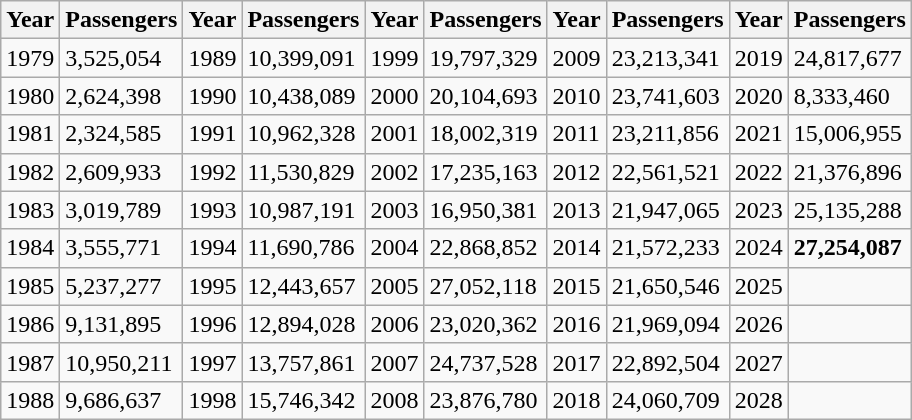<table class="wikitable">
<tr>
<th>Year</th>
<th>Passengers</th>
<th>Year</th>
<th>Passengers</th>
<th>Year</th>
<th>Passengers</th>
<th>Year</th>
<th>Passengers</th>
<th>Year</th>
<th>Passengers</th>
</tr>
<tr>
<td>1979</td>
<td>3,525,054</td>
<td>1989</td>
<td>10,399,091</td>
<td>1999</td>
<td>19,797,329</td>
<td>2009</td>
<td>23,213,341</td>
<td>2019</td>
<td>24,817,677</td>
</tr>
<tr>
<td>1980</td>
<td>2,624,398</td>
<td>1990</td>
<td>10,438,089</td>
<td>2000</td>
<td>20,104,693</td>
<td>2010</td>
<td>23,741,603</td>
<td>2020</td>
<td>8,333,460</td>
</tr>
<tr>
<td>1981</td>
<td>2,324,585</td>
<td>1991</td>
<td>10,962,328</td>
<td>2001</td>
<td>18,002,319</td>
<td>2011</td>
<td>23,211,856</td>
<td>2021</td>
<td>15,006,955</td>
</tr>
<tr>
<td>1982</td>
<td>2,609,933</td>
<td>1992</td>
<td>11,530,829</td>
<td>2002</td>
<td>17,235,163</td>
<td>2012</td>
<td>22,561,521</td>
<td>2022</td>
<td>21,376,896</td>
</tr>
<tr>
<td>1983</td>
<td>3,019,789</td>
<td>1993</td>
<td>10,987,191</td>
<td>2003</td>
<td>16,950,381</td>
<td>2013</td>
<td>21,947,065</td>
<td>2023</td>
<td>25,135,288</td>
</tr>
<tr>
<td>1984</td>
<td>3,555,771</td>
<td>1994</td>
<td>11,690,786</td>
<td>2004</td>
<td>22,868,852</td>
<td>2014</td>
<td>21,572,233</td>
<td>2024</td>
<td><strong>27,254,087</strong></td>
</tr>
<tr>
<td>1985</td>
<td>5,237,277</td>
<td>1995</td>
<td>12,443,657</td>
<td>2005</td>
<td>27,052,118</td>
<td>2015</td>
<td>21,650,546</td>
<td>2025</td>
<td></td>
</tr>
<tr>
<td>1986</td>
<td>9,131,895</td>
<td>1996</td>
<td>12,894,028</td>
<td>2006</td>
<td>23,020,362</td>
<td>2016</td>
<td>21,969,094</td>
<td>2026</td>
<td></td>
</tr>
<tr>
<td>1987</td>
<td>10,950,211</td>
<td>1997</td>
<td>13,757,861</td>
<td>2007</td>
<td>24,737,528</td>
<td>2017</td>
<td>22,892,504</td>
<td>2027</td>
<td></td>
</tr>
<tr>
<td>1988</td>
<td>9,686,637</td>
<td>1998</td>
<td>15,746,342</td>
<td>2008</td>
<td>23,876,780</td>
<td>2018</td>
<td>24,060,709</td>
<td>2028</td>
<td></td>
</tr>
</table>
